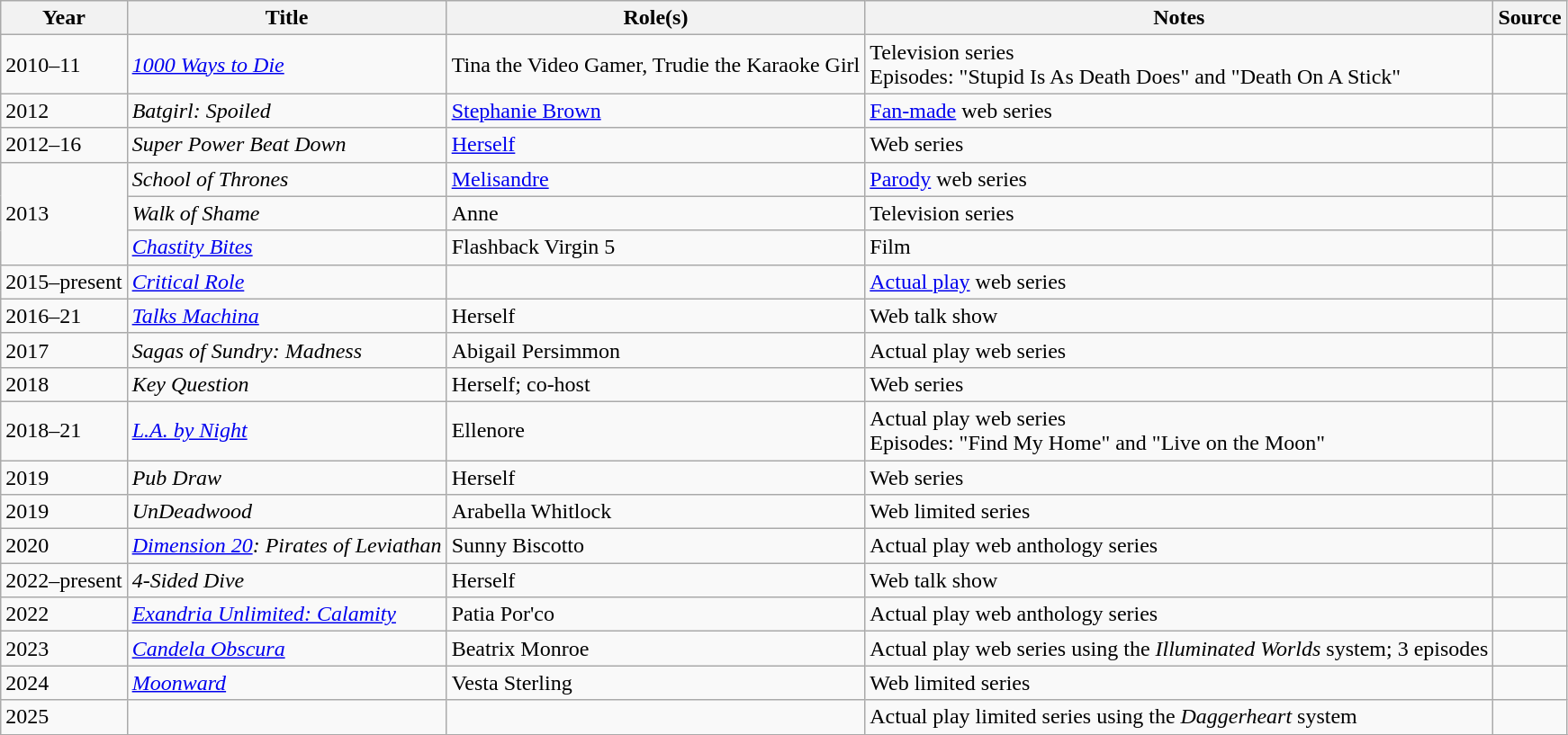<table class="wikitable sortable">
<tr>
<th>Year</th>
<th>Title</th>
<th>Role(s)</th>
<th>Notes</th>
<th>Source</th>
</tr>
<tr>
<td>2010–11</td>
<td><em><a href='#'>1000 Ways to Die</a></em></td>
<td>Tina the Video Gamer, Trudie the Karaoke Girl</td>
<td>Television series<br>Episodes: "Stupid Is As Death Does" and "Death On A Stick"</td>
<td></td>
</tr>
<tr>
<td>2012</td>
<td><em>Batgirl: Spoiled</em></td>
<td><a href='#'>Stephanie Brown</a></td>
<td><a href='#'>Fan-made</a> web series</td>
<td></td>
</tr>
<tr>
<td>2012–16</td>
<td><em>Super Power Beat Down</em></td>
<td><a href='#'>Herself</a></td>
<td>Web series</td>
<td></td>
</tr>
<tr>
<td rowspan="3">2013</td>
<td><em>School of Thrones</em></td>
<td><a href='#'>Melisandre</a></td>
<td><a href='#'>Parody</a> web series</td>
<td></td>
</tr>
<tr>
<td><em>Walk of Shame</em></td>
<td>Anne</td>
<td>Television series</td>
<td></td>
</tr>
<tr>
<td><em><a href='#'>Chastity Bites</a></em></td>
<td>Flashback Virgin 5</td>
<td>Film</td>
<td></td>
</tr>
<tr>
<td>2015–present</td>
<td><em><a href='#'>Critical Role</a></em></td>
<td></td>
<td><a href='#'>Actual play</a> web series</td>
<td></td>
</tr>
<tr>
<td>2016–21</td>
<td><em><a href='#'>Talks Machina</a></em></td>
<td>Herself</td>
<td>Web talk show</td>
<td></td>
</tr>
<tr>
<td>2017</td>
<td><em>Sagas of Sundry: Madness</em></td>
<td>Abigail Persimmon</td>
<td>Actual play web series</td>
<td></td>
</tr>
<tr>
<td>2018</td>
<td><em>Key Question</em></td>
<td>Herself; co-host</td>
<td>Web series</td>
<td></td>
</tr>
<tr>
<td>2018–21</td>
<td><em><a href='#'>L.A. by Night</a></em></td>
<td>Ellenore</td>
<td>Actual play web series<br>Episodes: "Find My Home" and "Live on the Moon"</td>
<td></td>
</tr>
<tr>
<td>2019</td>
<td><em>Pub Draw</em></td>
<td>Herself</td>
<td>Web series</td>
<td></td>
</tr>
<tr>
<td>2019</td>
<td><em>UnDeadwood</em></td>
<td>Arabella Whitlock</td>
<td>Web limited series</td>
<td></td>
</tr>
<tr>
<td>2020</td>
<td><em><a href='#'>Dimension 20</a>: Pirates of Leviathan</em></td>
<td>Sunny Biscotto</td>
<td>Actual play web anthology series</td>
<td></td>
</tr>
<tr>
<td>2022–present</td>
<td><em>4-Sided Dive</em></td>
<td>Herself</td>
<td>Web talk show</td>
<td></td>
</tr>
<tr>
<td>2022</td>
<td><em><a href='#'>Exandria Unlimited: Calamity</a></em></td>
<td>Patia Por'co</td>
<td>Actual play web anthology series</td>
<td></td>
</tr>
<tr>
<td>2023</td>
<td><em><a href='#'>Candela Obscura</a></em></td>
<td>Beatrix Monroe</td>
<td>Actual play web series using the <em>Illuminated Worlds</em> system; 3 episodes</td>
<td></td>
</tr>
<tr>
<td>2024</td>
<td><em><a href='#'>Moonward</a></em></td>
<td>Vesta Sterling</td>
<td>Web limited series</td>
<td></td>
</tr>
<tr>
<td>2025</td>
<td></td>
<td></td>
<td>Actual play limited series using the <em>Daggerheart</em> system</td>
<td></td>
</tr>
<tr>
</tr>
</table>
